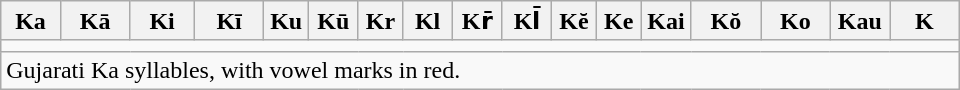<table class=wikitable style="width: 40em;">
<tr>
<th style="width:6%;">Ka</th>
<th style="width:7%;">Kā</th>
<th style="width:6.5%;">Ki</th>
<th style="width:7%;">Kī</th>
<th style="width:4.5%;">Ku</th>
<th style="width:5%;">Kū</th>
<th style="width:4.5%;">Kr</th>
<th style="width:5%;">Kl</th>
<th style="width:5%;">Kr̄</th>
<th style="width:5%;">Kl̄</th>
<th style="width:4.5%;">Kĕ</th>
<th style="width:4.5%;">Ke</th>
<th style="width:5%;">Kai</th>
<th style="width:7%;">Kŏ</th>
<th style="width:7%;">Ko</th>
<th style="width:6%;">Kau</th>
<th style="width:7%;">K</th>
</tr>
<tr align="center">
<td colspan=17></td>
</tr>
<tr>
<td colspan=17>Gujarati Ka syllables, with vowel marks in red.</td>
</tr>
</table>
